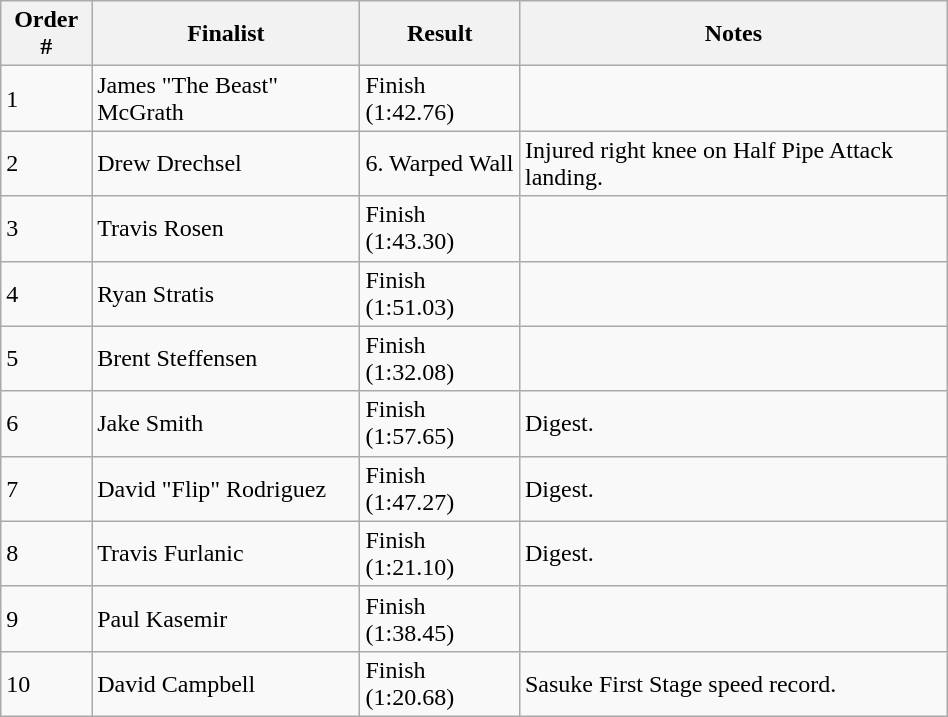<table class="wikitable" style="width:50%;">
<tr>
<th>Order #</th>
<th>Finalist</th>
<th>Result</th>
<th>Notes</th>
</tr>
<tr>
<td>1</td>
<td>James "The Beast" McGrath</td>
<td>Finish (1:42.76)</td>
<td></td>
</tr>
<tr>
<td>2</td>
<td>Drew Drechsel</td>
<td>6. Warped Wall</td>
<td>Injured right knee on Half Pipe Attack landing.</td>
</tr>
<tr>
<td>3</td>
<td>Travis Rosen</td>
<td>Finish (1:43.30)</td>
<td></td>
</tr>
<tr>
<td>4</td>
<td>Ryan Stratis</td>
<td>Finish (1:51.03)</td>
<td></td>
</tr>
<tr>
<td>5</td>
<td>Brent Steffensen</td>
<td>Finish (1:32.08)</td>
<td></td>
</tr>
<tr>
<td>6</td>
<td>Jake Smith</td>
<td>Finish (1:57.65)</td>
<td>Digest.</td>
</tr>
<tr>
<td>7</td>
<td>David "Flip" Rodriguez</td>
<td>Finish (1:47.27)</td>
<td>Digest.</td>
</tr>
<tr>
<td>8</td>
<td>Travis Furlanic</td>
<td>Finish (1:21.10)</td>
<td>Digest.</td>
</tr>
<tr>
<td>9</td>
<td>Paul Kasemir</td>
<td>Finish (1:38.45)</td>
<td></td>
</tr>
<tr>
<td>10</td>
<td>David Campbell</td>
<td>Finish (1:20.68)</td>
<td>Sasuke First Stage speed record.</td>
</tr>
</table>
